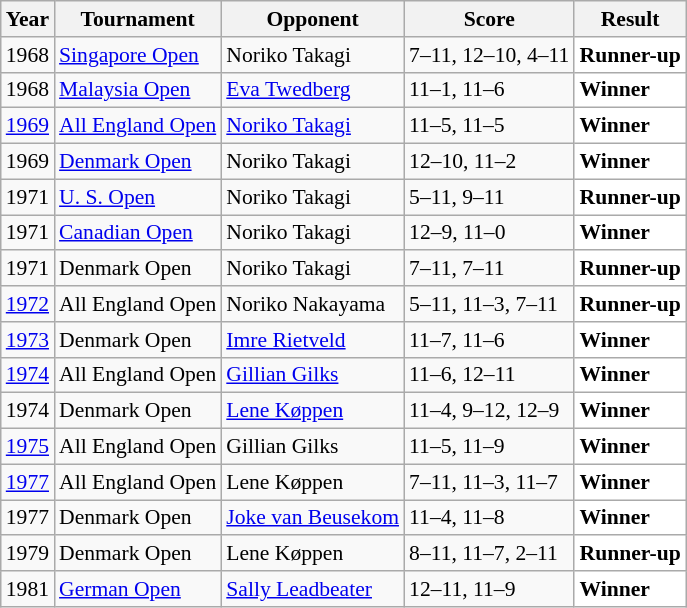<table class="sortable wikitable" style="font-size:90%;">
<tr>
<th>Year</th>
<th>Tournament</th>
<th>Opponent</th>
<th>Score</th>
<th>Result</th>
</tr>
<tr>
<td align="center">1968</td>
<td align="left"><a href='#'>Singapore Open</a></td>
<td align="left"> Noriko Takagi</td>
<td align="left">7–11, 12–10, 4–11</td>
<td style="text-align:left; background:white"> <strong>Runner-up</strong></td>
</tr>
<tr>
<td align="center">1968</td>
<td align="left"><a href='#'>Malaysia Open</a></td>
<td align="left"> <a href='#'>Eva Twedberg</a></td>
<td align="left">11–1, 11–6</td>
<td style="text-align:left; background:white"> <strong>Winner</strong></td>
</tr>
<tr>
<td align="center"><a href='#'>1969</a></td>
<td align="left"><a href='#'>All England Open</a></td>
<td align="left"> <a href='#'>Noriko Takagi</a></td>
<td align="left">11–5, 11–5</td>
<td style="text-align:left; background:white"> <strong>Winner</strong></td>
</tr>
<tr>
<td align="center">1969</td>
<td align="left"><a href='#'>Denmark Open</a></td>
<td align="left"> Noriko Takagi</td>
<td align="left">12–10, 11–2</td>
<td style="text-align:left; background:white"> <strong>Winner</strong></td>
</tr>
<tr>
<td align="center">1971</td>
<td align="left"><a href='#'>U. S. Open</a></td>
<td align="left"> Noriko Takagi</td>
<td align="left">5–11, 9–11</td>
<td style="text-align:left; background:white"> <strong>Runner-up</strong></td>
</tr>
<tr>
<td align="center">1971</td>
<td align="left"><a href='#'>Canadian Open</a></td>
<td align="left"> Noriko Takagi</td>
<td align="left">12–9, 11–0</td>
<td style="text-align:left; background:white"> <strong>Winner</strong></td>
</tr>
<tr>
<td align="center">1971</td>
<td align="left">Denmark Open</td>
<td align="left"> Noriko Takagi</td>
<td align="left">7–11, 7–11</td>
<td style="text-align:left; background:white"> <strong>Runner-up</strong></td>
</tr>
<tr>
<td align="center"><a href='#'>1972</a></td>
<td align="left">All England Open</td>
<td align="left"> Noriko Nakayama</td>
<td align="left">5–11, 11–3, 7–11</td>
<td style="text-align:left; background:white"> <strong>Runner-up</strong></td>
</tr>
<tr>
<td align="center"><a href='#'>1973</a></td>
<td align="left">Denmark Open</td>
<td align="left"> <a href='#'>Imre Rietveld</a></td>
<td align="left">11–7, 11–6</td>
<td style="text-align:left; background:white"> <strong>Winner</strong></td>
</tr>
<tr>
<td align="center"><a href='#'>1974</a></td>
<td align="left">All England Open</td>
<td align="left"> <a href='#'>Gillian Gilks</a></td>
<td align="left">11–6, 12–11</td>
<td style="text-align:left; background:white"> <strong>Winner</strong></td>
</tr>
<tr>
<td align="center">1974</td>
<td align="left">Denmark Open</td>
<td align="left"> <a href='#'>Lene Køppen</a></td>
<td align="left">11–4, 9–12, 12–9</td>
<td style="text-align:left; background:white"> <strong>Winner</strong></td>
</tr>
<tr>
<td align="center"><a href='#'>1975</a></td>
<td align="left">All England Open</td>
<td align="left"> Gillian Gilks</td>
<td align="left">11–5, 11–9</td>
<td style="text-align:left; background:white"> <strong>Winner</strong></td>
</tr>
<tr>
<td align="center"><a href='#'>1977</a></td>
<td align="left">All England Open</td>
<td align="left"> Lene Køppen</td>
<td align="left">7–11, 11–3, 11–7</td>
<td style="text-align:left; background:white"> <strong>Winner</strong></td>
</tr>
<tr>
<td align="center">1977</td>
<td align="left">Denmark Open</td>
<td align="left"> <a href='#'>Joke van Beusekom</a></td>
<td align="left">11–4, 11–8</td>
<td style="text-align:left; background:white"> <strong>Winner</strong></td>
</tr>
<tr>
<td align="center">1979</td>
<td align="left">Denmark Open</td>
<td align="left"> Lene Køppen</td>
<td align="left">8–11, 11–7, 2–11</td>
<td style="text-align:left; background:white"> <strong>Runner-up</strong></td>
</tr>
<tr>
<td align="center">1981</td>
<td align="left"><a href='#'>German Open</a></td>
<td align="left"> <a href='#'>Sally Leadbeater</a></td>
<td align="left">12–11, 11–9</td>
<td style="text-align:left; background:white"> <strong>Winner</strong></td>
</tr>
</table>
